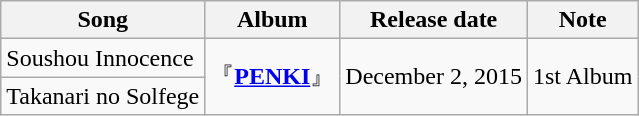<table class="wikitable">
<tr>
<th>Song</th>
<th>Album</th>
<th>Release date</th>
<th>Note</th>
</tr>
<tr>
<td>Soushou Innocence</td>
<td rowspan="2">『<strong><a href='#'>PENKI</a></strong>』</td>
<td rowspan="2">December 2, 2015</td>
<td rowspan="2">1st Album</td>
</tr>
<tr>
<td>Takanari no Solfege</td>
</tr>
</table>
